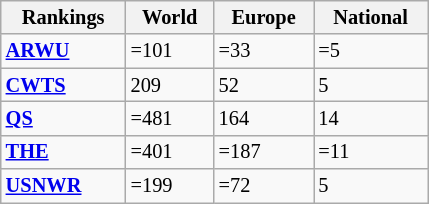<table class="wikitable floatright" style="width: 21em; font-size: 85%;; text-align:left">
<tr>
<th scope="col">Rankings</th>
<th scope="col">World</th>
<th scope="col">Europe</th>
<th scope="col">National</th>
</tr>
<tr>
<td><strong><a href='#'>ARWU</a></strong></td>
<td>=101</td>
<td>=33</td>
<td>=5</td>
</tr>
<tr>
<td><strong><a href='#'>CWTS</a></strong></td>
<td>209</td>
<td>52</td>
<td>5</td>
</tr>
<tr>
<td><strong><a href='#'>QS</a></strong></td>
<td>=481</td>
<td>164</td>
<td>14</td>
</tr>
<tr>
<td><strong><a href='#'>THE</a></strong></td>
<td>=401</td>
<td>=187</td>
<td>=11</td>
</tr>
<tr>
<td><strong><a href='#'>USNWR</a></strong></td>
<td>=199</td>
<td>=72</td>
<td>5</td>
</tr>
</table>
